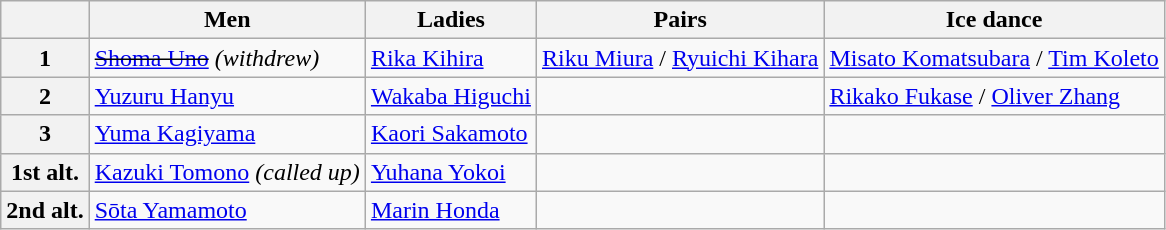<table class="wikitable">
<tr>
<th></th>
<th>Men</th>
<th>Ladies</th>
<th>Pairs</th>
<th>Ice dance</th>
</tr>
<tr>
<th>1</th>
<td><s><a href='#'>Shoma Uno</a></s> <em>(withdrew)</em></td>
<td><a href='#'>Rika Kihira</a></td>
<td><a href='#'>Riku Miura</a> / <a href='#'>Ryuichi Kihara</a></td>
<td><a href='#'>Misato Komatsubara</a> / <a href='#'>Tim Koleto</a></td>
</tr>
<tr>
<th>2</th>
<td><a href='#'>Yuzuru Hanyu</a></td>
<td><a href='#'>Wakaba Higuchi</a></td>
<td></td>
<td><a href='#'>Rikako Fukase</a> / <a href='#'>Oliver Zhang</a></td>
</tr>
<tr>
<th>3</th>
<td><a href='#'>Yuma Kagiyama</a></td>
<td><a href='#'>Kaori Sakamoto</a></td>
<td></td>
<td></td>
</tr>
<tr>
<th>1st alt.</th>
<td><a href='#'>Kazuki Tomono</a> <em>(called up)</em></td>
<td><a href='#'>Yuhana Yokoi</a></td>
<td></td>
<td></td>
</tr>
<tr>
<th>2nd alt.</th>
<td><a href='#'>Sōta Yamamoto</a></td>
<td><a href='#'>Marin Honda</a></td>
<td></td>
<td></td>
</tr>
</table>
